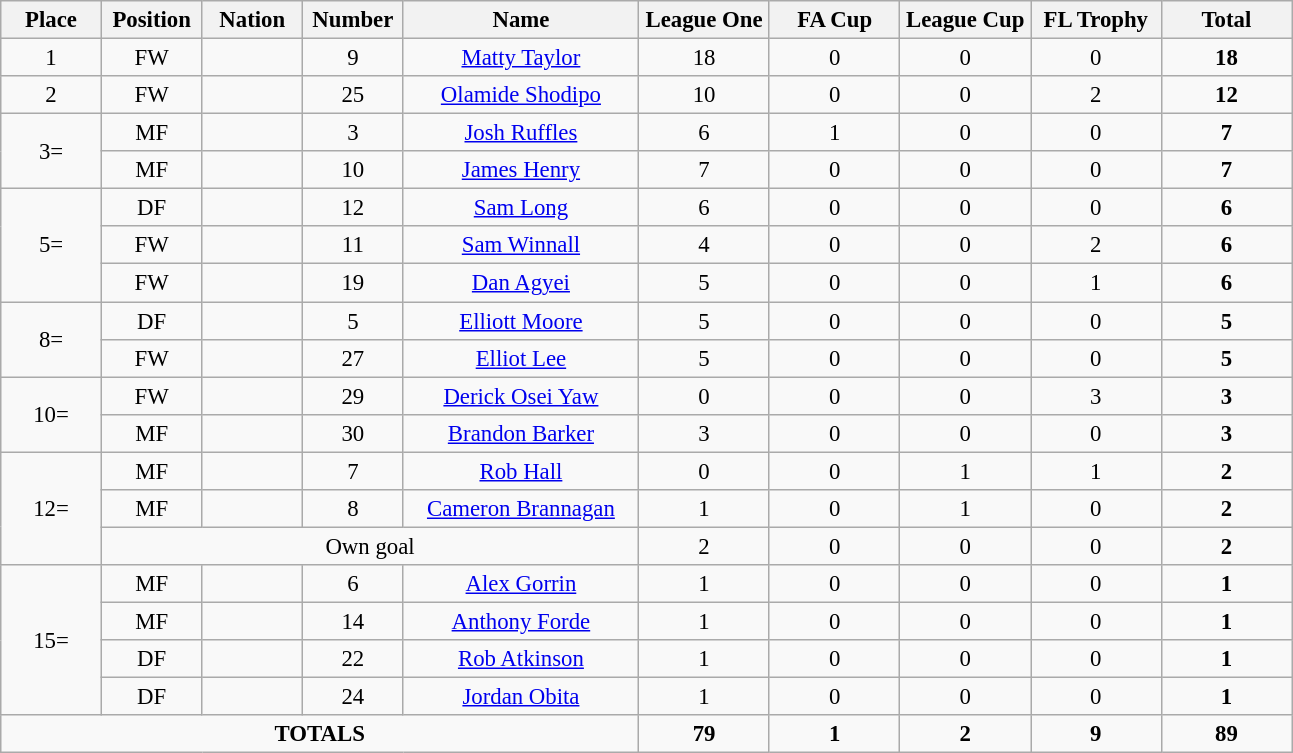<table class="wikitable" style="font-size: 95%; text-align: center;">
<tr>
<th width=60>Place</th>
<th width=60>Position</th>
<th width=60>Nation</th>
<th width=60>Number</th>
<th width=150>Name</th>
<th width=80>League One</th>
<th width=80>FA Cup</th>
<th width=80>League Cup</th>
<th width=80>FL Trophy</th>
<th width=80>Total</th>
</tr>
<tr>
<td>1</td>
<td>FW</td>
<td></td>
<td>9</td>
<td><a href='#'>Matty Taylor</a></td>
<td>18</td>
<td>0</td>
<td>0</td>
<td>0</td>
<td><strong>18</strong></td>
</tr>
<tr>
<td>2</td>
<td>FW</td>
<td></td>
<td>25</td>
<td><a href='#'>Olamide Shodipo</a></td>
<td>10</td>
<td>0</td>
<td>0</td>
<td>2</td>
<td><strong>12</strong></td>
</tr>
<tr>
<td rowspan=2>3=</td>
<td>MF</td>
<td></td>
<td>3</td>
<td><a href='#'>Josh Ruffles</a></td>
<td>6</td>
<td>1</td>
<td>0</td>
<td>0</td>
<td><strong>7</strong></td>
</tr>
<tr>
<td>MF</td>
<td></td>
<td>10</td>
<td><a href='#'>James Henry</a></td>
<td>7</td>
<td>0</td>
<td>0</td>
<td>0</td>
<td><strong>7</strong></td>
</tr>
<tr>
<td rowspan=3>5=</td>
<td>DF</td>
<td></td>
<td>12</td>
<td><a href='#'>Sam Long</a></td>
<td>6</td>
<td>0</td>
<td>0</td>
<td>0</td>
<td><strong>6</strong></td>
</tr>
<tr>
<td>FW</td>
<td></td>
<td>11</td>
<td><a href='#'>Sam Winnall</a></td>
<td>4</td>
<td>0</td>
<td>0</td>
<td>2</td>
<td><strong>6</strong></td>
</tr>
<tr>
<td>FW</td>
<td></td>
<td>19</td>
<td><a href='#'>Dan Agyei</a></td>
<td>5</td>
<td>0</td>
<td>0</td>
<td>1</td>
<td><strong>6</strong></td>
</tr>
<tr>
<td rowspan=2>8=</td>
<td>DF</td>
<td></td>
<td>5</td>
<td><a href='#'>Elliott Moore</a></td>
<td>5</td>
<td>0</td>
<td>0</td>
<td>0</td>
<td><strong>5</strong></td>
</tr>
<tr>
<td>FW</td>
<td></td>
<td>27</td>
<td><a href='#'>Elliot Lee</a></td>
<td>5</td>
<td>0</td>
<td>0</td>
<td>0</td>
<td><strong>5</strong></td>
</tr>
<tr>
<td rowspan=2>10=</td>
<td>FW</td>
<td></td>
<td>29</td>
<td><a href='#'>Derick Osei Yaw</a></td>
<td>0</td>
<td>0</td>
<td>0</td>
<td>3</td>
<td><strong>3</strong></td>
</tr>
<tr>
<td>MF</td>
<td></td>
<td>30</td>
<td><a href='#'>Brandon Barker</a></td>
<td>3</td>
<td>0</td>
<td>0</td>
<td>0</td>
<td><strong>3</strong></td>
</tr>
<tr>
<td rowspan=3>12=</td>
<td>MF</td>
<td></td>
<td>7</td>
<td><a href='#'>Rob Hall</a></td>
<td>0</td>
<td>0</td>
<td>1</td>
<td>1</td>
<td><strong>2</strong></td>
</tr>
<tr>
<td>MF</td>
<td></td>
<td>8</td>
<td><a href='#'>Cameron Brannagan</a></td>
<td>1</td>
<td>0</td>
<td>1</td>
<td>0</td>
<td><strong>2</strong></td>
</tr>
<tr>
<td colspan=4>Own goal</td>
<td>2</td>
<td>0</td>
<td>0</td>
<td>0</td>
<td><strong>2</strong></td>
</tr>
<tr>
<td rowspan=4>15=</td>
<td>MF</td>
<td></td>
<td>6</td>
<td><a href='#'>Alex Gorrin</a></td>
<td>1</td>
<td>0</td>
<td>0</td>
<td>0</td>
<td><strong>1</strong></td>
</tr>
<tr>
<td>MF</td>
<td></td>
<td>14</td>
<td><a href='#'>Anthony Forde</a></td>
<td>1</td>
<td>0</td>
<td>0</td>
<td>0</td>
<td><strong>1</strong></td>
</tr>
<tr>
<td>DF</td>
<td></td>
<td>22</td>
<td><a href='#'>Rob Atkinson</a></td>
<td>1</td>
<td>0</td>
<td>0</td>
<td>0</td>
<td><strong>1</strong></td>
</tr>
<tr>
<td>DF</td>
<td></td>
<td>24</td>
<td><a href='#'>Jordan Obita</a></td>
<td>1</td>
<td>0</td>
<td>0</td>
<td>0</td>
<td><strong>1</strong></td>
</tr>
<tr>
<td colspan=5><strong>TOTALS</strong></td>
<td><strong>79</strong></td>
<td><strong>1</strong></td>
<td><strong>2</strong></td>
<td><strong>9</strong></td>
<td><strong>89</strong></td>
</tr>
</table>
